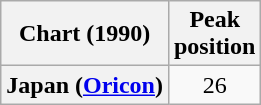<table class="wikitable sortable plainrowheaders" style="text-align:center">
<tr>
<th scope="col">Chart (1990)</th>
<th scope="col">Peak<br>position</th>
</tr>
<tr>
<th scope="row">Japan (<a href='#'>Oricon</a>)</th>
<td>26</td>
</tr>
</table>
